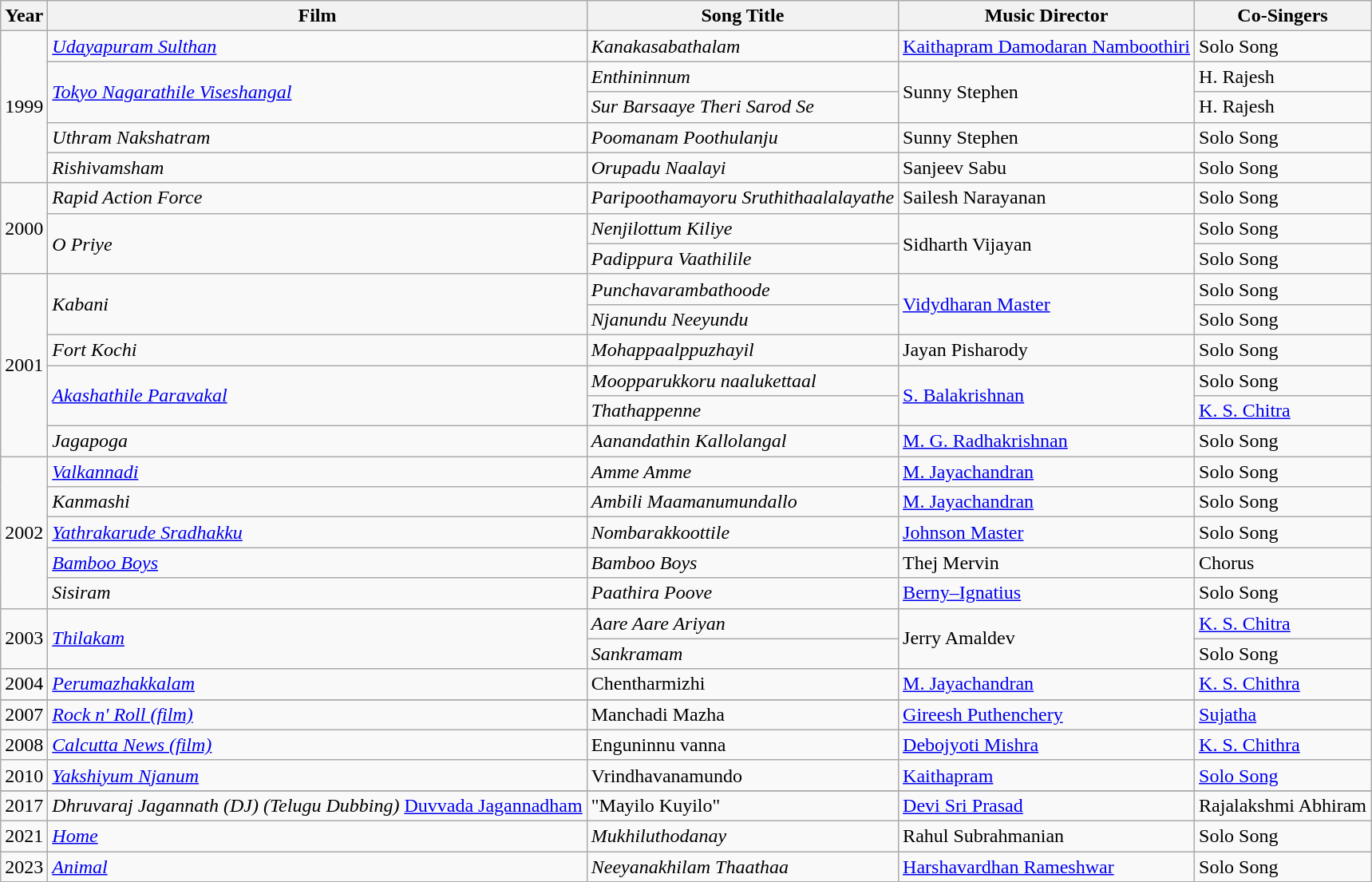<table class="wikitable">
<tr>
<th>Year</th>
<th>Film</th>
<th>Song Title</th>
<th>Music Director</th>
<th>Co-Singers</th>
</tr>
<tr>
<td rowspan="5">1999</td>
<td><em><a href='#'>Udayapuram Sulthan</a></em></td>
<td><em>Kanakasabathalam</em></td>
<td><a href='#'>Kaithapram Damodaran Namboothiri</a></td>
<td>Solo Song</td>
</tr>
<tr>
<td rowspan="2"><em><a href='#'>Tokyo Nagarathile Viseshangal</a></em></td>
<td><em>Enthininnum</em></td>
<td rowspan="2">Sunny Stephen</td>
<td>H. Rajesh</td>
</tr>
<tr>
<td><em>Sur Barsaaye Theri Sarod Se</em></td>
<td>H. Rajesh</td>
</tr>
<tr>
<td><em>Uthram Nakshatram</em></td>
<td><em>Poomanam Poothulanju</em></td>
<td>Sunny Stephen</td>
<td>Solo Song</td>
</tr>
<tr>
<td><em>Rishivamsham</em></td>
<td><em>Orupadu Naalayi</em></td>
<td>Sanjeev Sabu</td>
<td>Solo Song</td>
</tr>
<tr>
<td rowspan="3">2000</td>
<td><em>Rapid Action Force</em></td>
<td><em>Paripoothamayoru Sruthithaalalayathe </em></td>
<td>Sailesh Narayanan</td>
<td>Solo Song</td>
</tr>
<tr>
<td rowspan="2"><em>O Priye</em></td>
<td><em>Nenjilottum Kiliye</em></td>
<td rowspan="2">Sidharth Vijayan</td>
<td>Solo Song</td>
</tr>
<tr>
<td><em>Padippura Vaathilile</em></td>
<td>Solo Song</td>
</tr>
<tr>
<td rowspan="6">2001</td>
<td rowspan="2"><em>Kabani</em></td>
<td><em>Punchavarambathoode</em></td>
<td rowspan="2"><a href='#'>Vidydharan Master</a></td>
<td>Solo Song</td>
</tr>
<tr>
<td><em>Njanundu Neeyundu</em></td>
<td>Solo Song</td>
</tr>
<tr>
<td><em>Fort Kochi</em></td>
<td><em>Mohappaalppuzhayil</em></td>
<td>Jayan Pisharody</td>
<td>Solo Song</td>
</tr>
<tr>
<td rowspan="2"><em><a href='#'>Akashathile Paravakal</a></em></td>
<td><em>Moopparukkoru naalukettaal</em></td>
<td rowspan="2"><a href='#'>S. Balakrishnan</a></td>
<td>Solo Song</td>
</tr>
<tr>
<td><em>Thathappenne</em></td>
<td><a href='#'>K. S. Chitra</a></td>
</tr>
<tr>
<td><em>Jagapoga</em></td>
<td><em>Aanandathin Kallolangal</em></td>
<td><a href='#'>M. G. Radhakrishnan</a></td>
<td>Solo Song</td>
</tr>
<tr>
<td rowspan="5">2002</td>
<td><em><a href='#'>Valkannadi</a></em></td>
<td><em>Amme Amme</em></td>
<td><a href='#'>M. Jayachandran</a></td>
<td>Solo Song</td>
</tr>
<tr>
<td><em>Kanmashi</em></td>
<td><em>Ambili Maamanumundallo</em></td>
<td><a href='#'>M. Jayachandran</a></td>
<td>Solo Song</td>
</tr>
<tr>
<td><em><a href='#'>Yathrakarude Sradhakku</a></em></td>
<td><em>Nombarakkoottile</em></td>
<td><a href='#'>Johnson Master</a></td>
<td>Solo Song</td>
</tr>
<tr>
<td><em><a href='#'>Bamboo Boys</a></em></td>
<td><em>Bamboo Boys</em></td>
<td>Thej Mervin</td>
<td>Chorus</td>
</tr>
<tr>
<td><em>Sisiram</em></td>
<td><em>Paathira Poove</em></td>
<td><a href='#'>Berny–Ignatius</a></td>
<td>Solo Song</td>
</tr>
<tr>
<td rowspan="2">2003</td>
<td rowspan="2"><em><a href='#'>Thilakam</a></em></td>
<td><em>Aare Aare Ariyan</em></td>
<td rowspan="2">Jerry Amaldev</td>
<td><a href='#'>K. S. Chitra</a></td>
</tr>
<tr>
<td><em>Sankramam</em></td>
<td>Solo Song</td>
</tr>
<tr>
<td>2004</td>
<td><em><a href='#'>Perumazhakkalam</a></em></td>
<td>Chentharmizhi</td>
<td><a href='#'>M. Jayachandran</a></td>
<td><a href='#'>K. S. Chithra</a></td>
</tr>
<tr>
</tr>
<tr>
<td>2007</td>
<td><em><a href='#'>Rock n' Roll (film)</a></em></td>
<td>Manchadi Mazha</td>
<td><a href='#'>Gireesh Puthenchery</a></td>
<td><a href='#'>Sujatha</a></td>
</tr>
<tr>
<td>2008</td>
<td><em><a href='#'>Calcutta News (film)</a></em></td>
<td>Enguninnu vanna</td>
<td><a href='#'>Debojyoti Mishra</a></td>
<td><a href='#'>K. S. Chithra</a></td>
</tr>
<tr>
<td>2010</td>
<td><em><a href='#'>Yakshiyum Njanum</a></em></td>
<td>Vrindhavanamundo</td>
<td><a href='#'>Kaithapram</a></td>
<td><a href='#'>Solo Song</a></td>
</tr>
<tr>
</tr>
<tr>
<td>2017</td>
<td><em>Dhruvaraj Jagannath (DJ) (Telugu Dubbing)</em> <a href='#'>Duvvada Jagannadham</a></td>
<td>"Mayilo Kuyilo"</td>
<td><a href='#'>Devi Sri Prasad</a></td>
<td>Rajalakshmi Abhiram</td>
</tr>
<tr>
<td>2021</td>
<td><em><a href='#'>Home</a></em></td>
<td><em>Mukhiluthodanay</em></td>
<td>Rahul Subrahmanian</td>
<td>Solo Song</td>
</tr>
<tr>
<td>2023</td>
<td><em><a href='#'>Animal</a></em></td>
<td><em>Neeyanakhilam Thaathaa</em></td>
<td><a href='#'>Harshavardhan Rameshwar</a></td>
<td>Solo Song</td>
</tr>
</table>
